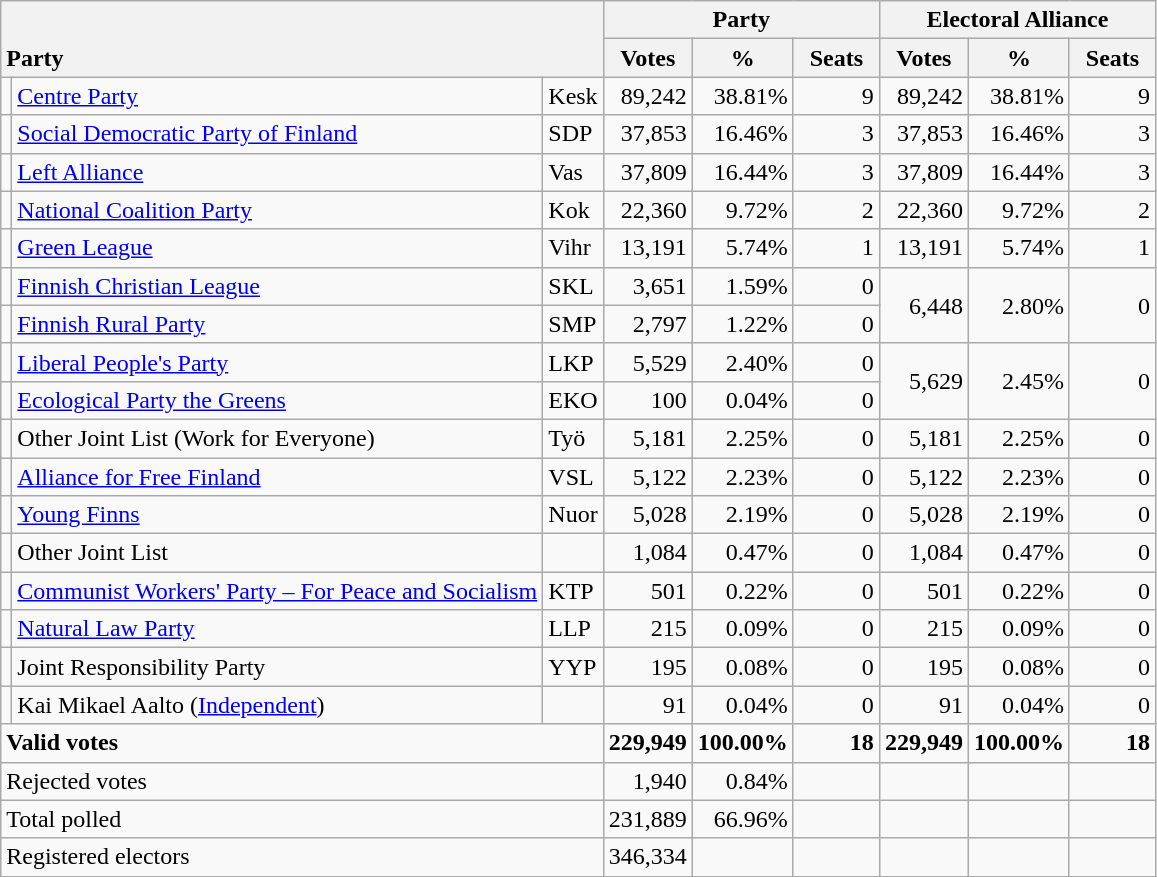<table class="wikitable" border="1" style="text-align:right;">
<tr>
<th style="text-align:left;" valign=bottom rowspan=2 colspan=3>Party</th>
<th colspan=3>Party</th>
<th colspan=3>Electoral Alliance</th>
</tr>
<tr>
<th align=center valign=bottom width="50">Votes</th>
<th align=center valign=bottom width="50">%</th>
<th align=center valign=bottom width="50">Seats</th>
<th align=center valign=bottom width="50">Votes</th>
<th align=center valign=bottom width="50">%</th>
<th align=center valign=bottom width="50">Seats</th>
</tr>
<tr>
<td></td>
<td align=left><a href='#'>Centre Party</a></td>
<td align=left>Kesk</td>
<td>89,242</td>
<td>38.81%</td>
<td>9</td>
<td>89,242</td>
<td>38.81%</td>
<td>9</td>
</tr>
<tr>
<td></td>
<td align=left style="white-space: nowrap;"><a href='#'>Social Democratic Party of Finland</a></td>
<td align=left>SDP</td>
<td>37,853</td>
<td>16.46%</td>
<td>3</td>
<td>37,853</td>
<td>16.46%</td>
<td>3</td>
</tr>
<tr>
<td></td>
<td align=left><a href='#'>Left Alliance</a></td>
<td align=left>Vas</td>
<td>37,809</td>
<td>16.44%</td>
<td>3</td>
<td>37,809</td>
<td>16.44%</td>
<td>3</td>
</tr>
<tr>
<td></td>
<td align=left><a href='#'>National Coalition Party</a></td>
<td align=left>Kok</td>
<td>22,360</td>
<td>9.72%</td>
<td>2</td>
<td>22,360</td>
<td>9.72%</td>
<td>2</td>
</tr>
<tr>
<td></td>
<td align=left><a href='#'>Green League</a></td>
<td align=left>Vihr</td>
<td>13,191</td>
<td>5.74%</td>
<td>1</td>
<td>13,191</td>
<td>5.74%</td>
<td>1</td>
</tr>
<tr>
<td></td>
<td align=left><a href='#'>Finnish Christian League</a></td>
<td align=left>SKL</td>
<td>3,651</td>
<td>1.59%</td>
<td>0</td>
<td rowspan=2>6,448</td>
<td rowspan=2>2.80%</td>
<td rowspan=2>0</td>
</tr>
<tr>
<td></td>
<td align=left><a href='#'>Finnish Rural Party</a></td>
<td align=left>SMP</td>
<td>2,797</td>
<td>1.22%</td>
<td>0</td>
</tr>
<tr>
<td></td>
<td align=left><a href='#'>Liberal People's Party</a></td>
<td align=left>LKP</td>
<td>5,529</td>
<td>2.40%</td>
<td>0</td>
<td rowspan=2>5,629</td>
<td rowspan=2>2.45%</td>
<td rowspan=2>0</td>
</tr>
<tr>
<td></td>
<td align=left><a href='#'>Ecological Party the Greens</a></td>
<td align=left>EKO</td>
<td>100</td>
<td>0.04%</td>
<td>0</td>
</tr>
<tr>
<td></td>
<td align=left>Other Joint List (Work for Everyone)</td>
<td align=left>Työ</td>
<td>5,181</td>
<td>2.25%</td>
<td>0</td>
<td>5,181</td>
<td>2.25%</td>
<td>0</td>
</tr>
<tr>
<td></td>
<td align=left><a href='#'>Alliance for Free Finland</a></td>
<td align=left>VSL</td>
<td>5,122</td>
<td>2.23%</td>
<td>0</td>
<td>5,122</td>
<td>2.23%</td>
<td>0</td>
</tr>
<tr>
<td></td>
<td align=left><a href='#'>Young Finns</a></td>
<td align=left>Nuor</td>
<td>5,028</td>
<td>2.19%</td>
<td>0</td>
<td>5,028</td>
<td>2.19%</td>
<td>0</td>
</tr>
<tr>
<td></td>
<td align=left>Other Joint List</td>
<td align=left></td>
<td>1,084</td>
<td>0.47%</td>
<td>0</td>
<td>1,084</td>
<td>0.47%</td>
<td>0</td>
</tr>
<tr>
<td></td>
<td align=left><a href='#'>Communist Workers' Party – For Peace and Socialism</a></td>
<td align=left>KTP</td>
<td>501</td>
<td>0.22%</td>
<td>0</td>
<td>501</td>
<td>0.22%</td>
<td>0</td>
</tr>
<tr>
<td></td>
<td align=left><a href='#'>Natural Law Party</a></td>
<td align=left>LLP</td>
<td>215</td>
<td>0.09%</td>
<td>0</td>
<td>215</td>
<td>0.09%</td>
<td>0</td>
</tr>
<tr>
<td></td>
<td align=left>Joint Responsibility Party</td>
<td align=left>YYP</td>
<td>195</td>
<td>0.08%</td>
<td>0</td>
<td>195</td>
<td>0.08%</td>
<td>0</td>
</tr>
<tr>
<td></td>
<td align=left>Kai Mikael Aalto (<a href='#'>Independent</a>)</td>
<td align=left></td>
<td>91</td>
<td>0.04%</td>
<td>0</td>
<td>91</td>
<td>0.04%</td>
<td>0</td>
</tr>
<tr style="font-weight:bold">
<td align=left colspan=3>Valid votes</td>
<td>229,949</td>
<td>100.00%</td>
<td>18</td>
<td>229,949</td>
<td>100.00%</td>
<td>18</td>
</tr>
<tr>
<td align=left colspan=3>Rejected votes</td>
<td>1,940</td>
<td>0.84%</td>
<td></td>
<td></td>
<td></td>
<td></td>
</tr>
<tr>
<td align=left colspan=3>Total polled</td>
<td>231,889</td>
<td>66.96%</td>
<td></td>
<td></td>
<td></td>
<td></td>
</tr>
<tr>
<td align=left colspan=3>Registered electors</td>
<td>346,334</td>
<td></td>
<td></td>
<td></td>
<td></td>
<td></td>
</tr>
</table>
